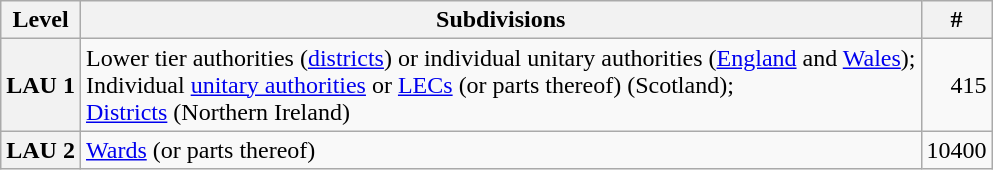<table class="wikitable">
<tr>
<th>Level</th>
<th>Subdivisions</th>
<th>#</th>
</tr>
<tr>
<th>LAU 1</th>
<td>Lower tier authorities (<a href='#'>districts</a>) or individual unitary authorities (<a href='#'>England</a> and <a href='#'>Wales</a>);<br> Individual <a href='#'>unitary authorities</a> or <a href='#'>LECs</a> (or parts thereof) (Scotland);<br> <a href='#'>Districts</a> (Northern Ireland)</td>
<td align="right">415</td>
</tr>
<tr>
<th>LAU 2</th>
<td><a href='#'>Wards</a> (or parts thereof)</td>
<td align="right">10400</td>
</tr>
</table>
